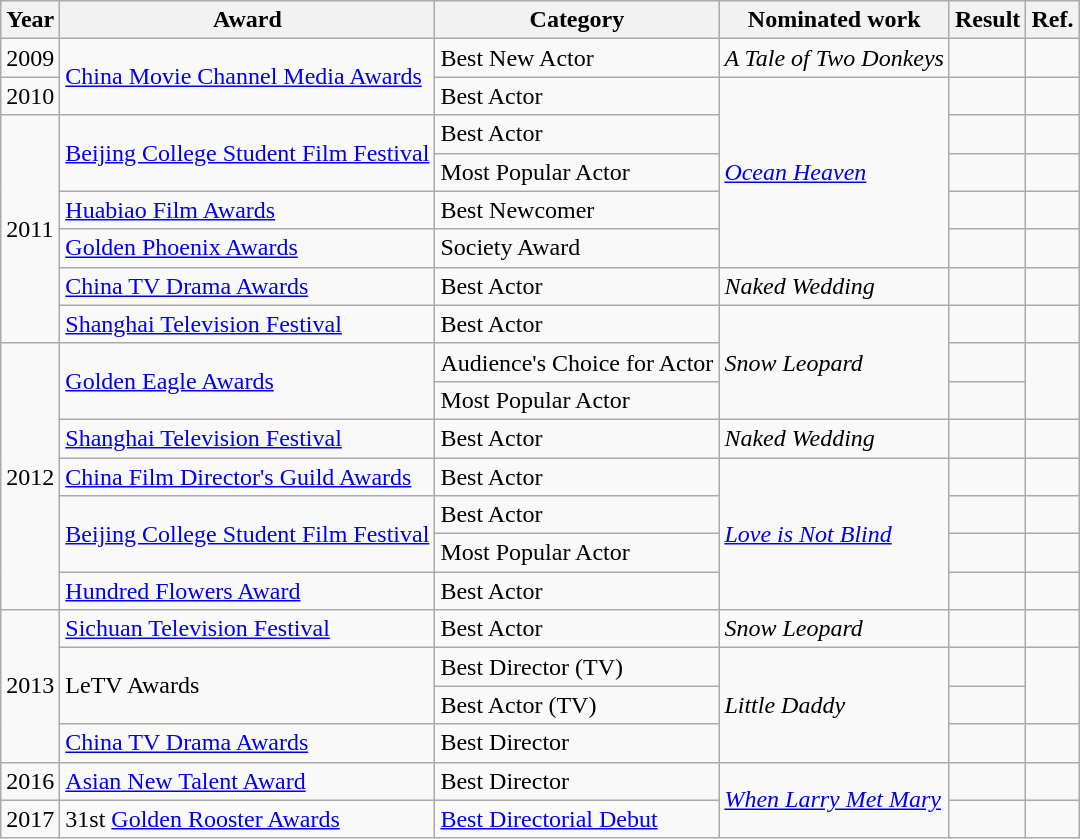<table class="wikitable">
<tr>
<th>Year</th>
<th>Award</th>
<th>Category</th>
<th>Nominated work</th>
<th>Result</th>
<th>Ref.</th>
</tr>
<tr>
<td>2009</td>
<td rowspan=2><a href='#'>China Movie Channel Media Awards</a></td>
<td>Best New Actor</td>
<td><em>A Tale of Two Donkeys</em></td>
<td></td>
<td></td>
</tr>
<tr>
<td>2010</td>
<td>Best Actor</td>
<td rowspan=5><em><a href='#'>Ocean Heaven</a></em></td>
<td></td>
<td></td>
</tr>
<tr>
<td rowspan=6>2011</td>
<td rowspan=2><a href='#'>Beijing College Student Film Festival</a></td>
<td>Best Actor</td>
<td></td>
<td></td>
</tr>
<tr>
<td>Most Popular Actor</td>
<td></td>
<td></td>
</tr>
<tr>
<td><a href='#'>Huabiao Film Awards</a></td>
<td>Best Newcomer</td>
<td></td>
<td></td>
</tr>
<tr>
<td><a href='#'>Golden Phoenix Awards</a></td>
<td>Society Award</td>
<td></td>
<td></td>
</tr>
<tr>
<td><a href='#'>China TV Drama Awards</a></td>
<td>Best Actor</td>
<td><em>Naked Wedding</em></td>
<td></td>
<td></td>
</tr>
<tr>
<td><a href='#'>Shanghai Television Festival</a></td>
<td>Best Actor</td>
<td rowspan=3><em>Snow Leopard</em></td>
<td></td>
<td></td>
</tr>
<tr>
<td rowspan=7>2012</td>
<td rowspan=2><a href='#'>Golden Eagle Awards</a></td>
<td>Audience's Choice for Actor</td>
<td></td>
<td rowspan=2></td>
</tr>
<tr>
<td>Most Popular Actor</td>
<td></td>
</tr>
<tr>
<td><a href='#'>Shanghai Television Festival</a></td>
<td>Best Actor</td>
<td><em>Naked Wedding</em></td>
<td></td>
<td></td>
</tr>
<tr>
<td><a href='#'>China Film Director's Guild Awards</a></td>
<td>Best Actor</td>
<td rowspan=4><em><a href='#'>Love is Not Blind</a></em></td>
<td></td>
<td></td>
</tr>
<tr>
<td rowspan=2><a href='#'>Beijing College Student Film Festival</a></td>
<td>Best Actor</td>
<td></td>
<td></td>
</tr>
<tr>
<td>Most Popular Actor</td>
<td></td>
<td></td>
</tr>
<tr>
<td><a href='#'>Hundred Flowers Award</a></td>
<td>Best Actor</td>
<td></td>
<td></td>
</tr>
<tr>
<td rowspan=4>2013</td>
<td><a href='#'>Sichuan Television Festival</a></td>
<td>Best Actor</td>
<td><em>Snow Leopard</em></td>
<td></td>
<td></td>
</tr>
<tr>
<td rowspan=2>LeTV Awards</td>
<td>Best Director (TV)</td>
<td rowspan=3><em>Little Daddy</em></td>
<td></td>
<td rowspan=2></td>
</tr>
<tr>
<td>Best Actor (TV)</td>
<td></td>
</tr>
<tr>
<td><a href='#'>China TV Drama Awards</a></td>
<td>Best Director</td>
<td></td>
<td></td>
</tr>
<tr>
<td>2016</td>
<td><a href='#'>Asian New Talent Award</a></td>
<td>Best Director</td>
<td rowspan=2><em><a href='#'>When Larry Met Mary</a></em></td>
<td></td>
<td></td>
</tr>
<tr>
<td rowspan=1>2017</td>
<td>31st <a href='#'>Golden Rooster Awards</a></td>
<td><a href='#'>Best Directorial Debut</a></td>
<td></td>
<td></td>
</tr>
</table>
